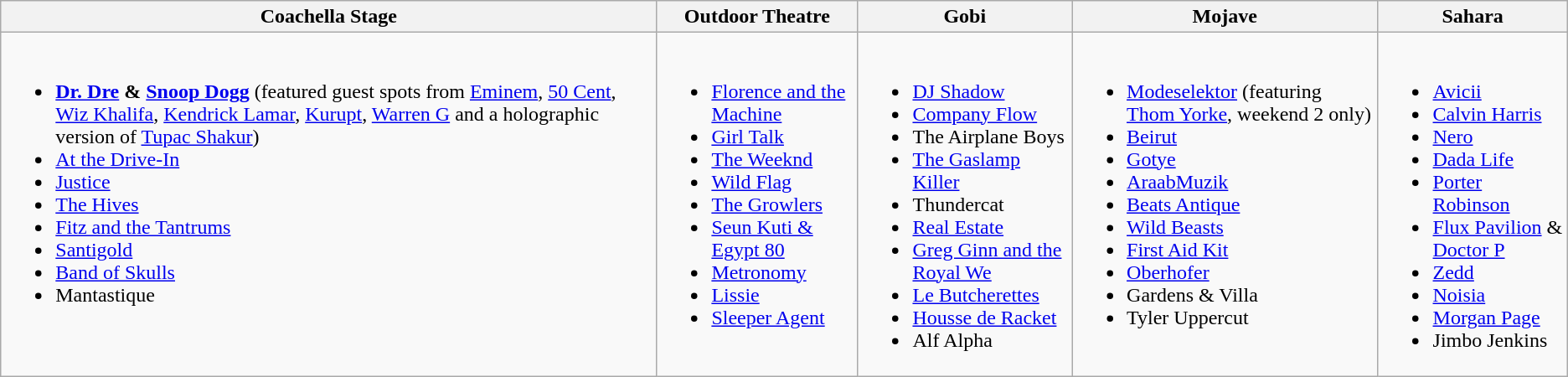<table class="wikitable">
<tr>
<th>Coachella Stage</th>
<th>Outdoor Theatre</th>
<th>Gobi</th>
<th>Mojave</th>
<th>Sahara</th>
</tr>
<tr valign="top">
<td><br><ul><li><strong><a href='#'>Dr. Dre</a> & <a href='#'>Snoop Dogg</a></strong> (featured guest spots from <a href='#'>Eminem</a>, <a href='#'>50 Cent</a>, <a href='#'>Wiz Khalifa</a>, <a href='#'>Kendrick Lamar</a>, <a href='#'>Kurupt</a>, <a href='#'>Warren G</a> and a holographic version of <a href='#'>Tupac Shakur</a>)</li><li><a href='#'>At the Drive-In</a></li><li><a href='#'>Justice</a></li><li><a href='#'>The Hives</a></li><li><a href='#'>Fitz and the Tantrums</a></li><li><a href='#'>Santigold</a></li><li><a href='#'>Band of Skulls</a></li><li>Mantastique</li></ul></td>
<td><br><ul><li><a href='#'>Florence and the Machine</a></li><li><a href='#'>Girl Talk</a></li><li><a href='#'>The Weeknd</a></li><li><a href='#'>Wild Flag</a></li><li><a href='#'>The Growlers</a></li><li><a href='#'>Seun Kuti & Egypt 80</a></li><li><a href='#'>Metronomy</a></li><li><a href='#'>Lissie</a></li><li><a href='#'>Sleeper Agent</a></li></ul></td>
<td><br><ul><li><a href='#'>DJ Shadow</a></li><li><a href='#'>Company Flow</a></li><li>The Airplane Boys</li><li><a href='#'>The Gaslamp Killer</a></li><li>Thundercat</li><li><a href='#'>Real Estate</a></li><li><a href='#'>Greg Ginn and the Royal We</a></li><li><a href='#'>Le Butcherettes</a></li><li><a href='#'>Housse de Racket</a></li><li>Alf Alpha</li></ul></td>
<td><br><ul><li><a href='#'>Modeselektor</a> (featuring <a href='#'>Thom Yorke</a>, weekend 2 only)</li><li><a href='#'>Beirut</a></li><li><a href='#'>Gotye</a></li><li><a href='#'>AraabMuzik</a></li><li><a href='#'>Beats Antique</a></li><li><a href='#'>Wild Beasts</a></li><li><a href='#'>First Aid Kit</a></li><li><a href='#'>Oberhofer</a></li><li>Gardens & Villa</li><li>Tyler Uppercut</li></ul></td>
<td><br><ul><li><a href='#'>Avicii</a></li><li><a href='#'>Calvin Harris</a></li><li><a href='#'>Nero</a></li><li><a href='#'>Dada Life</a></li><li><a href='#'>Porter Robinson</a></li><li><a href='#'>Flux Pavilion</a> & <a href='#'>Doctor P</a></li><li><a href='#'>Zedd</a></li><li><a href='#'>Noisia</a></li><li><a href='#'>Morgan Page</a></li><li>Jimbo Jenkins</li></ul></td>
</tr>
</table>
